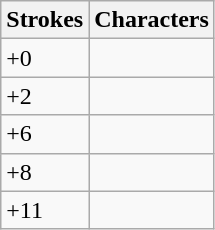<table class="wikitable">
<tr>
<th>Strokes</th>
<th>Characters</th>
</tr>
<tr --->
<td>+0</td>
<td style="font-size: large;"></td>
</tr>
<tr --->
<td>+2</td>
<td style="font-size: large;"> </td>
</tr>
<tr --->
<td>+6</td>
<td style="font-size: large;"></td>
</tr>
<tr --->
<td>+8</td>
<td style="font-size: large;"></td>
</tr>
<tr --->
<td>+11</td>
<td style="font-size: large;"> </td>
</tr>
</table>
